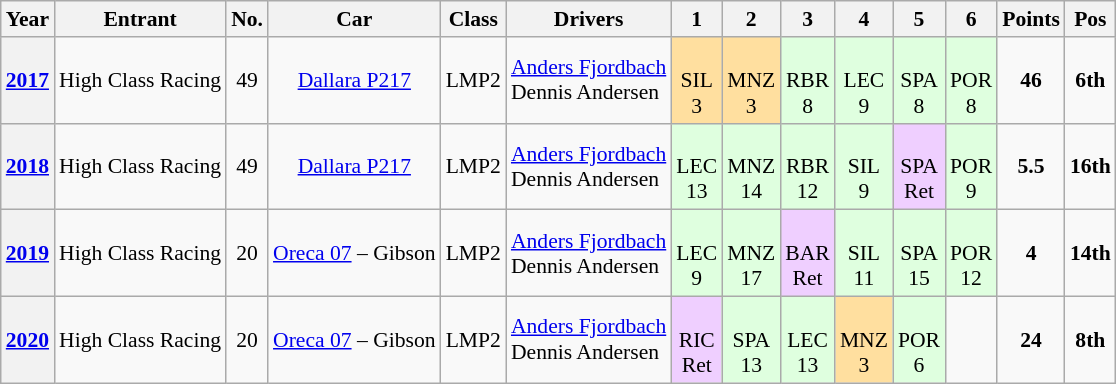<table class="wikitable" style="text-align:center; font-size:90%">
<tr>
<th>Year</th>
<th><abbr>Entrant</abbr></th>
<th><abbr>No.</abbr></th>
<th>Car</th>
<th>Class</th>
<th>Drivers</th>
<th>1</th>
<th>2</th>
<th>3</th>
<th>4</th>
<th>5</th>
<th>6</th>
<th>Points</th>
<th><abbr>Pos</abbr></th>
</tr>
<tr>
<th><a href='#'>2017</a></th>
<td> High Class Racing</td>
<td>49</td>
<td><a href='#'>Dallara P217</a></td>
<td>LMP2</td>
<td style="text-align:left"> <a href='#'>Anders Fjordbach</a><br> Dennis Andersen</td>
<td style="background:#ffdf9f;"><br>SIL<br>3</td>
<td style="background:#ffdf9f;"><br>MNZ<br>3</td>
<td style="background:#dfffdf;"><br>RBR<br>8</td>
<td style="background:#dfffdf;"><br>LEC<br>9</td>
<td style="background:#dfffdf;"><br>SPA<br>8</td>
<td style="background:#dfffdf;"><br>POR<br>8</td>
<td><strong>46</strong></td>
<td><strong>6th</strong></td>
</tr>
<tr>
<th><a href='#'>2018</a></th>
<td> High Class Racing</td>
<td>49</td>
<td><a href='#'>Dallara P217</a></td>
<td>LMP2</td>
<td style="text-align:left"> <a href='#'>Anders Fjordbach</a><br> Dennis Andersen</td>
<td style="background:#dfffdf;"><br>LEC<br>13</td>
<td style="background:#dfffdf;"><br>MNZ<br>14</td>
<td style="background:#dfffdf;"><br>RBR<br>12</td>
<td style="background:#dfffdf;"><br>SIL<br>9</td>
<td style="background:#efcfff;"><br>SPA<br>Ret</td>
<td style="background:#dfffdf;"><br>POR<br>9</td>
<td><strong>5.5</strong></td>
<td><strong>16th</strong></td>
</tr>
<tr>
<th><a href='#'>2019</a></th>
<td> High Class Racing</td>
<td>20</td>
<td><a href='#'>Oreca 07</a> – Gibson</td>
<td>LMP2</td>
<td style="text-align:left"> <a href='#'>Anders Fjordbach</a><br> Dennis Andersen</td>
<td style="background:#dfffdf;"><br>LEC<br>9</td>
<td style="background:#dfffdf;"><br>MNZ<br>17</td>
<td style="background:#efcfff;"><br>BAR<br>Ret</td>
<td style="background:#dfffdf;"><br>SIL<br>11</td>
<td style="background:#dfffdf;"><br>SPA<br>15</td>
<td style="background:#dfffdf;"><br>POR<br>12</td>
<td><strong>4</strong></td>
<td><strong>14th</strong></td>
</tr>
<tr>
<th><a href='#'>2020</a></th>
<td> High Class Racing</td>
<td>20</td>
<td><a href='#'>Oreca 07</a> – Gibson</td>
<td>LMP2</td>
<td style="text-align:left"> <a href='#'>Anders Fjordbach</a><br> Dennis Andersen</td>
<td style="background:#efcfff;"><br>RIC<br>Ret</td>
<td style="background:#dfffdf;"><br>SPA<br>13</td>
<td style="background:#dfffdf;"><br>LEC<br>13</td>
<td style="background:#ffdf9f;"><br>MNZ<br>3</td>
<td style="background:#dfffdf;"><br>POR<br>6</td>
<td></td>
<td><strong>24</strong></td>
<td><strong>8th</strong></td>
</tr>
</table>
